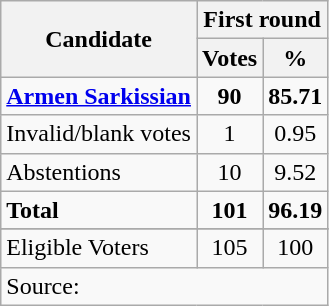<table class="wikitable" style="text-align:center">
<tr>
<th rowspan="2">Candidate</th>
<th colspan="2">First round</th>
</tr>
<tr>
<th>Votes</th>
<th>%</th>
</tr>
<tr>
<td align="left"><strong><a href='#'>Armen Sarkissian</a></strong></td>
<td><strong>90</strong></td>
<td><strong>85.71</strong></td>
</tr>
<tr>
<td align="left">Invalid/blank votes</td>
<td>1</td>
<td>0.95</td>
</tr>
<tr>
<td align="left">Abstentions</td>
<td>10</td>
<td>9.52</td>
</tr>
<tr>
<td align="left"><strong>Total</strong></td>
<td><strong>101</strong></td>
<td><strong>96.19</strong></td>
</tr>
<tr>
</tr>
<tr>
<td align="left">Eligible Voters</td>
<td>105</td>
<td>100</td>
</tr>
<tr>
<td colspan="5" align="left">Source: </td>
</tr>
</table>
